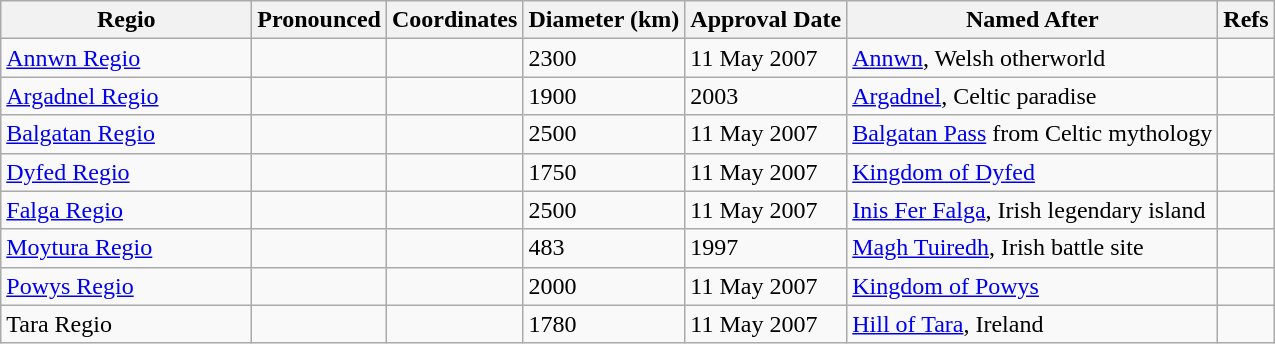<table class="wikitable">
<tr>
<th style="width:10em">Regio</th>
<th>Pronounced</th>
<th>Coordinates</th>
<th>Diameter (km)</th>
<th>Approval Date</th>
<th>Named After</th>
<th>Refs</th>
</tr>
<tr>
<td><a href='#'>Annwn Regio</a></td>
<td></td>
<td></td>
<td>2300</td>
<td>11 May 2007</td>
<td><a href='#'>Annwn</a>, Welsh otherworld</td>
<td></td>
</tr>
<tr>
<td><a href='#'>Argadnel Regio</a></td>
<td></td>
<td></td>
<td>1900</td>
<td>2003</td>
<td><a href='#'>Argadnel</a>, Celtic paradise</td>
<td></td>
</tr>
<tr>
<td><a href='#'>Balgatan Regio</a></td>
<td></td>
<td></td>
<td>2500</td>
<td>11 May 2007</td>
<td><a href='#'>Balgatan Pass</a> from Celtic mythology</td>
<td></td>
</tr>
<tr>
<td><a href='#'>Dyfed Regio</a></td>
<td></td>
<td></td>
<td>1750</td>
<td>11 May 2007</td>
<td><a href='#'>Kingdom of Dyfed</a></td>
<td></td>
</tr>
<tr>
<td><a href='#'>Falga Regio</a></td>
<td></td>
<td></td>
<td>2500</td>
<td>11 May 2007</td>
<td><a href='#'>Inis Fer Falga</a>, Irish legendary island</td>
<td></td>
</tr>
<tr>
<td><a href='#'>Moytura Regio</a></td>
<td></td>
<td></td>
<td>483</td>
<td>1997</td>
<td><a href='#'>Magh Tuiredh</a>, Irish battle site</td>
<td></td>
</tr>
<tr>
<td><a href='#'>Powys Regio</a></td>
<td></td>
<td></td>
<td>2000</td>
<td>11 May 2007</td>
<td><a href='#'>Kingdom of Powys</a></td>
<td></td>
</tr>
<tr>
<td>Tara Regio</td>
<td></td>
<td></td>
<td>1780</td>
<td>11 May 2007</td>
<td><a href='#'>Hill of Tara</a>, Ireland</td>
<td></td>
</tr>
</table>
